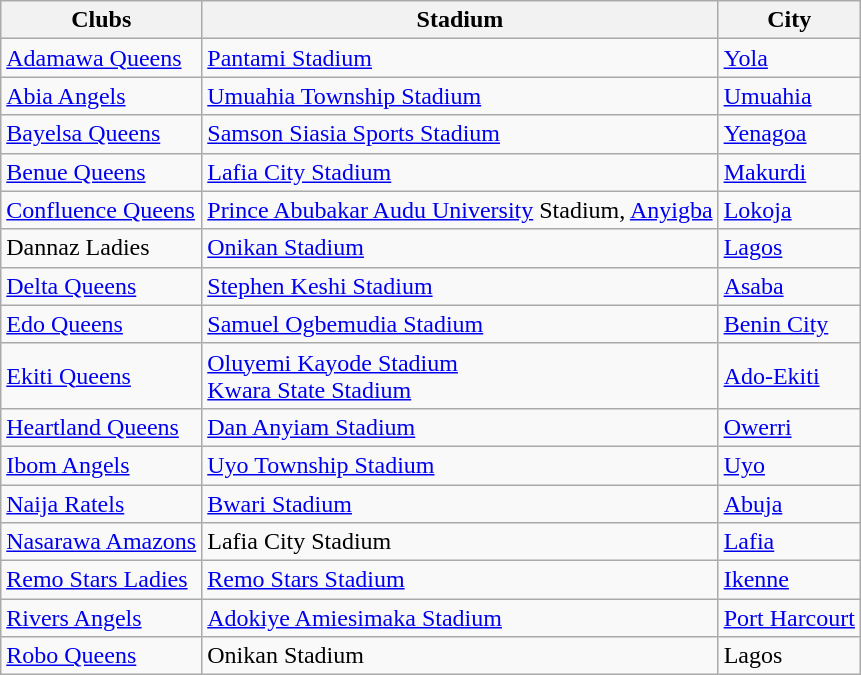<table class="wikitable sortable">
<tr>
<th>Clubs</th>
<th>Stadium</th>
<th>City</th>
</tr>
<tr>
<td><a href='#'>Adamawa Queens</a></td>
<td><a href='#'>Pantami Stadium</a></td>
<td><a href='#'>Yola</a></td>
</tr>
<tr>
<td><a href='#'>Abia Angels</a></td>
<td><a href='#'>Umuahia Township Stadium</a></td>
<td><a href='#'>Umuahia</a></td>
</tr>
<tr>
<td><a href='#'>Bayelsa Queens</a></td>
<td><a href='#'>Samson Siasia Sports Stadium</a></td>
<td><a href='#'>Yenagoa</a></td>
</tr>
<tr>
<td><a href='#'>Benue Queens</a></td>
<td><a href='#'>Lafia City Stadium</a></td>
<td><a href='#'>Makurdi</a></td>
</tr>
<tr>
<td><a href='#'>Confluence Queens</a></td>
<td><a href='#'>Prince Abubakar Audu University</a> Stadium, <a href='#'>Anyigba</a></td>
<td><a href='#'>Lokoja</a></td>
</tr>
<tr>
<td>Dannaz Ladies</td>
<td><a href='#'>Onikan Stadium</a></td>
<td><a href='#'>Lagos</a></td>
</tr>
<tr>
<td><a href='#'>Delta Queens</a></td>
<td><a href='#'>Stephen Keshi Stadium</a></td>
<td><a href='#'>Asaba</a></td>
</tr>
<tr>
<td><a href='#'>Edo Queens</a></td>
<td><a href='#'>Samuel Ogbemudia Stadium</a></td>
<td><a href='#'>Benin City</a></td>
</tr>
<tr>
<td><a href='#'>Ekiti Queens</a></td>
<td><a href='#'>Oluyemi Kayode Stadium</a><br><a href='#'>Kwara State Stadium</a></td>
<td><a href='#'>Ado-Ekiti</a></td>
</tr>
<tr>
<td><a href='#'>Heartland Queens</a></td>
<td><a href='#'>Dan Anyiam Stadium</a></td>
<td><a href='#'>Owerri</a></td>
</tr>
<tr>
<td><a href='#'>Ibom Angels</a></td>
<td><a href='#'>Uyo Township Stadium</a></td>
<td><a href='#'>Uyo</a></td>
</tr>
<tr>
<td><a href='#'>Naija Ratels</a></td>
<td><a href='#'>Bwari Stadium</a></td>
<td><a href='#'>Abuja</a></td>
</tr>
<tr>
<td><a href='#'>Nasarawa Amazons</a></td>
<td>Lafia City Stadium</td>
<td><a href='#'>Lafia</a></td>
</tr>
<tr>
<td><a href='#'>Remo Stars Ladies</a></td>
<td><a href='#'>Remo Stars Stadium</a></td>
<td><a href='#'>Ikenne</a></td>
</tr>
<tr>
<td><a href='#'>Rivers Angels</a></td>
<td><a href='#'>Adokiye Amiesimaka Stadium</a></td>
<td><a href='#'>Port Harcourt</a></td>
</tr>
<tr>
<td><a href='#'>Robo Queens</a></td>
<td>Onikan Stadium</td>
<td>Lagos</td>
</tr>
</table>
